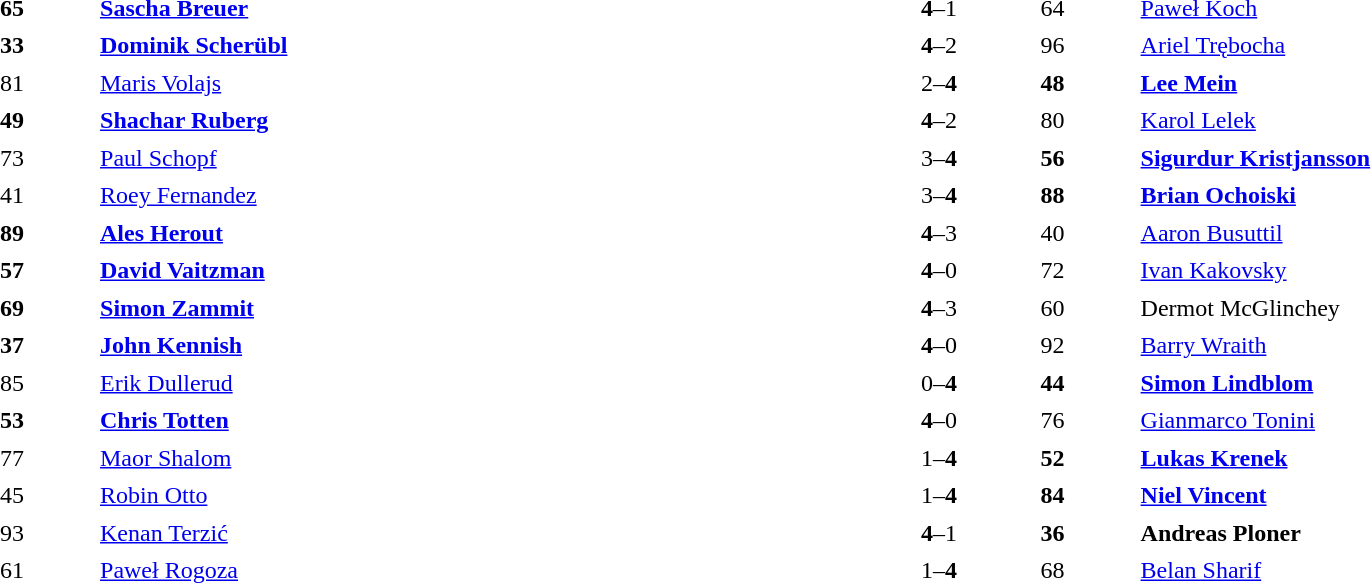<table width="100%" cellspacing="5">
<tr>
<th width=5%></th>
<th width=40%></th>
<th width=10%></th>
<th width=5%></th>
<th width=40%></th>
</tr>
<tr>
<td><strong>65</strong></td>
<td> <strong><a href='#'>Sascha Breuer</a></strong></td>
<td align="center"><strong>4</strong>–1</td>
<td>64</td>
<td> <a href='#'>Paweł Koch</a></td>
</tr>
<tr>
<td><strong>33</strong></td>
<td> <strong><a href='#'>Dominik Scherübl</a></strong></td>
<td align="center"><strong>4</strong>–2</td>
<td>96</td>
<td> <a href='#'>Ariel Trębocha</a></td>
</tr>
<tr>
<td>81</td>
<td> <a href='#'>Maris Volajs</a></td>
<td align="center">2–<strong>4</strong></td>
<td><strong>48</strong></td>
<td> <strong><a href='#'>Lee Mein</a></strong></td>
</tr>
<tr>
<td><strong>49</strong></td>
<td> <strong><a href='#'>Shachar Ruberg</a></strong></td>
<td align="center"><strong>4</strong>–2</td>
<td>80</td>
<td> <a href='#'>Karol Lelek</a></td>
</tr>
<tr>
<td>73</td>
<td> <a href='#'>Paul Schopf</a></td>
<td align="center">3–<strong>4</strong></td>
<td><strong>56</strong></td>
<td> <strong><a href='#'>Sigurdur Kristjansson</a></strong></td>
</tr>
<tr>
<td>41</td>
<td> <a href='#'>Roey Fernandez</a></td>
<td align="center">3–<strong>4</strong></td>
<td><strong>88</strong></td>
<td> <strong><a href='#'>Brian Ochoiski</a></strong></td>
</tr>
<tr>
<td><strong>89</strong></td>
<td> <strong><a href='#'>Ales Herout</a></strong></td>
<td align="center"><strong>4</strong>–3</td>
<td>40</td>
<td> <a href='#'>Aaron Busuttil</a></td>
</tr>
<tr>
<td><strong>57</strong></td>
<td> <strong><a href='#'>David Vaitzman</a></strong></td>
<td align="center"><strong>4</strong>–0</td>
<td>72</td>
<td> <a href='#'>Ivan Kakovsky</a></td>
</tr>
<tr>
<td><strong>69</strong></td>
<td> <strong><a href='#'>Simon Zammit</a></strong></td>
<td align="center"><strong>4</strong>–3</td>
<td>60</td>
<td> Dermot McGlinchey</td>
</tr>
<tr>
<td><strong>37</strong></td>
<td> <strong><a href='#'>John Kennish</a></strong></td>
<td align="center"><strong>4</strong>–0</td>
<td>92</td>
<td> <a href='#'>Barry Wraith</a></td>
</tr>
<tr>
<td>85</td>
<td> <a href='#'>Erik Dullerud</a></td>
<td align="center">0–<strong>4</strong></td>
<td><strong>44</strong></td>
<td> <strong><a href='#'>Simon Lindblom</a></strong></td>
</tr>
<tr>
<td><strong>53</strong></td>
<td> <strong><a href='#'>Chris Totten</a></strong></td>
<td align="center"><strong>4</strong>–0</td>
<td>76</td>
<td> <a href='#'>Gianmarco Tonini</a></td>
</tr>
<tr>
<td>77</td>
<td> <a href='#'>Maor Shalom</a></td>
<td align="center">1–<strong>4</strong></td>
<td><strong>52</strong></td>
<td> <strong><a href='#'>Lukas Krenek</a></strong></td>
</tr>
<tr>
<td>45</td>
<td> <a href='#'>Robin Otto</a></td>
<td align="center">1–<strong>4</strong></td>
<td><strong>84</strong></td>
<td> <strong><a href='#'>Niel Vincent</a></strong></td>
</tr>
<tr>
<td>93</td>
<td> <a href='#'>Kenan Terzić</a></td>
<td align="center"><strong>4</strong>–1</td>
<td><strong>36</strong></td>
<td> <strong>Andreas Ploner</strong></td>
</tr>
<tr>
<td>61</td>
<td> <a href='#'>Paweł Rogoza</a></td>
<td align="center">1–<strong>4</strong></td>
<td>68</td>
<td> <a href='#'>Belan Sharif</a></td>
</tr>
</table>
